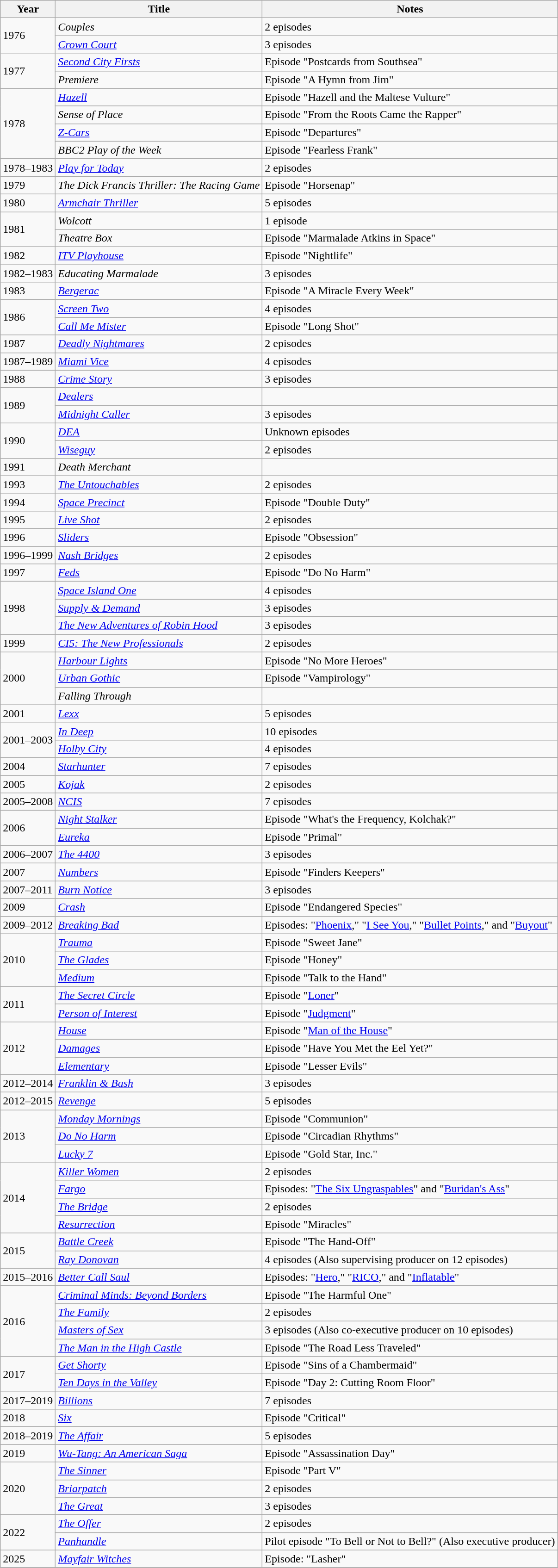<table class="wikitable sortable">
<tr>
<th>Year</th>
<th>Title</th>
<th>Notes</th>
</tr>
<tr>
<td rowspan=2>1976</td>
<td><em>Couples</em></td>
<td>2 episodes</td>
</tr>
<tr>
<td><em><a href='#'>Crown Court</a></em></td>
<td>3 episodes</td>
</tr>
<tr>
<td rowspan=2>1977</td>
<td><em><a href='#'>Second City Firsts</a></em></td>
<td>Episode "Postcards from Southsea"</td>
</tr>
<tr>
<td><em>Premiere</em></td>
<td>Episode "A Hymn from Jim"</td>
</tr>
<tr>
<td rowspan=4>1978</td>
<td><em><a href='#'>Hazell</a></em></td>
<td>Episode "Hazell and the Maltese Vulture"</td>
</tr>
<tr>
<td><em>Sense of Place</em></td>
<td>Episode "From the Roots Came the Rapper"</td>
</tr>
<tr>
<td><em><a href='#'>Z-Cars</a></em></td>
<td>Episode "Departures"</td>
</tr>
<tr>
<td><em>BBC2 Play of the Week</em></td>
<td>Episode "Fearless Frank"</td>
</tr>
<tr>
<td>1978–1983</td>
<td><em><a href='#'>Play for Today</a></em></td>
<td>2 episodes</td>
</tr>
<tr>
<td>1979</td>
<td><em>The Dick Francis Thriller: The Racing Game</em></td>
<td>Episode "Horsenap"</td>
</tr>
<tr>
<td>1980</td>
<td><em><a href='#'>Armchair Thriller</a></em></td>
<td>5 episodes</td>
</tr>
<tr>
<td rowspan=2>1981</td>
<td><em>Wolcott</em></td>
<td>1 episode</td>
</tr>
<tr>
<td><em>Theatre Box</em></td>
<td>Episode "Marmalade Atkins in Space"</td>
</tr>
<tr>
<td>1982</td>
<td><em><a href='#'>ITV Playhouse</a></em></td>
<td>Episode "Nightlife"</td>
</tr>
<tr>
<td>1982–1983</td>
<td><em>Educating Marmalade</em></td>
<td>3 episodes</td>
</tr>
<tr>
<td>1983</td>
<td><em><a href='#'>Bergerac</a></em></td>
<td>Episode "A Miracle Every Week"</td>
</tr>
<tr>
<td rowspan=2>1986</td>
<td><em><a href='#'>Screen Two</a></em></td>
<td>4 episodes</td>
</tr>
<tr>
<td><em><a href='#'>Call Me Mister</a></em></td>
<td>Episode "Long Shot"</td>
</tr>
<tr>
<td>1987</td>
<td><em><a href='#'>Deadly Nightmares</a></em></td>
<td>2 episodes</td>
</tr>
<tr>
<td>1987–1989</td>
<td><em><a href='#'>Miami Vice</a></em></td>
<td>4 episodes</td>
</tr>
<tr>
<td>1988</td>
<td><em><a href='#'>Crime Story</a></em></td>
<td>3 episodes</td>
</tr>
<tr>
<td rowspan=2>1989</td>
<td><em><a href='#'>Dealers</a></em></td>
<td></td>
</tr>
<tr>
<td><em><a href='#'>Midnight Caller</a></em></td>
<td>3 episodes</td>
</tr>
<tr>
<td rowspan=2>1990</td>
<td><em><a href='#'>DEA</a></em></td>
<td>Unknown episodes</td>
</tr>
<tr>
<td><em><a href='#'>Wiseguy</a></em></td>
<td>2 episodes</td>
</tr>
<tr>
<td>1991</td>
<td><em>Death Merchant</em></td>
<td></td>
</tr>
<tr>
<td>1993</td>
<td><em><a href='#'>The Untouchables</a></em></td>
<td>2 episodes</td>
</tr>
<tr>
<td>1994</td>
<td><em><a href='#'>Space Precinct</a></em></td>
<td>Episode "Double Duty"</td>
</tr>
<tr>
<td>1995</td>
<td><em><a href='#'>Live Shot</a></em></td>
<td>2 episodes</td>
</tr>
<tr>
<td>1996</td>
<td><em><a href='#'>Sliders</a></em></td>
<td>Episode "Obsession"</td>
</tr>
<tr>
<td>1996–1999</td>
<td><em><a href='#'>Nash Bridges</a></em></td>
<td>2 episodes</td>
</tr>
<tr>
<td>1997</td>
<td><em><a href='#'>Feds</a></em></td>
<td>Episode "Do No Harm"</td>
</tr>
<tr>
<td rowspan=3>1998</td>
<td><em><a href='#'>Space Island One</a></em></td>
<td>4 episodes</td>
</tr>
<tr>
<td><em><a href='#'>Supply & Demand</a></em></td>
<td>3 episodes</td>
</tr>
<tr>
<td><em><a href='#'>The New Adventures of Robin Hood</a></em></td>
<td>3 episodes</td>
</tr>
<tr>
<td>1999</td>
<td><em><a href='#'>CI5: The New Professionals</a></em></td>
<td>2 episodes</td>
</tr>
<tr>
<td rowspan=3>2000</td>
<td><em><a href='#'>Harbour Lights</a></em></td>
<td>Episode "No More Heroes"</td>
</tr>
<tr>
<td><em><a href='#'>Urban Gothic</a></em></td>
<td>Episode "Vampirology"</td>
</tr>
<tr>
<td><em>Falling Through</em></td>
<td></td>
</tr>
<tr>
<td>2001</td>
<td><em><a href='#'>Lexx</a></em></td>
<td>5 episodes</td>
</tr>
<tr>
<td rowspan=2>2001–2003</td>
<td><em><a href='#'>In Deep</a></em></td>
<td>10 episodes</td>
</tr>
<tr>
<td><em><a href='#'>Holby City</a></em></td>
<td>4 episodes</td>
</tr>
<tr>
<td>2004</td>
<td><em><a href='#'>Starhunter</a></em></td>
<td>7 episodes</td>
</tr>
<tr>
<td>2005</td>
<td><em><a href='#'>Kojak</a></em></td>
<td>2 episodes</td>
</tr>
<tr>
<td>2005–2008</td>
<td><em><a href='#'>NCIS</a></em></td>
<td>7 episodes</td>
</tr>
<tr>
<td rowspan=2>2006</td>
<td><em><a href='#'>Night Stalker</a></em></td>
<td>Episode "What's the Frequency, Kolchak?"</td>
</tr>
<tr>
<td><em><a href='#'>Eureka</a></em></td>
<td>Episode "Primal"</td>
</tr>
<tr>
<td>2006–2007</td>
<td><em><a href='#'>The 4400</a></em></td>
<td>3 episodes</td>
</tr>
<tr>
<td>2007</td>
<td><em><a href='#'>Numbers</a></em></td>
<td>Episode "Finders Keepers"</td>
</tr>
<tr>
<td>2007–2011</td>
<td><em><a href='#'>Burn Notice</a></em></td>
<td>3 episodes</td>
</tr>
<tr>
<td>2009</td>
<td><em><a href='#'>Crash</a></em></td>
<td>Episode "Endangered Species"</td>
</tr>
<tr>
<td>2009–2012</td>
<td><em><a href='#'>Breaking Bad</a></em></td>
<td>Episodes: "<a href='#'>Phoenix</a>," "<a href='#'>I See You</a>," "<a href='#'>Bullet Points</a>," and "<a href='#'>Buyout</a>"</td>
</tr>
<tr>
<td rowspan=3>2010</td>
<td><em><a href='#'>Trauma</a></em></td>
<td>Episode "Sweet Jane"</td>
</tr>
<tr>
<td><em><a href='#'>The Glades</a></em></td>
<td>Episode "Honey"</td>
</tr>
<tr>
<td><em><a href='#'>Medium</a></em></td>
<td>Episode "Talk to the Hand"</td>
</tr>
<tr>
<td rowspan=2>2011</td>
<td><em><a href='#'>The Secret Circle</a></em></td>
<td>Episode "<a href='#'>Loner</a>"</td>
</tr>
<tr>
<td><em><a href='#'>Person of Interest</a></em></td>
<td>Episode "<a href='#'>Judgment</a>"</td>
</tr>
<tr>
<td rowspan=3>2012</td>
<td><em><a href='#'>House</a></em></td>
<td>Episode "<a href='#'>Man of the House</a>"</td>
</tr>
<tr>
<td><em><a href='#'>Damages</a></em></td>
<td>Episode "Have You Met the Eel Yet?"</td>
</tr>
<tr>
<td><em><a href='#'>Elementary</a></em></td>
<td>Episode "Lesser Evils"</td>
</tr>
<tr>
<td>2012–2014</td>
<td><em><a href='#'>Franklin & Bash</a></em></td>
<td>3 episodes</td>
</tr>
<tr>
<td>2012–2015</td>
<td><em><a href='#'>Revenge</a></em></td>
<td>5 episodes</td>
</tr>
<tr>
<td rowspan=3>2013</td>
<td><em><a href='#'>Monday Mornings</a></em></td>
<td>Episode "Communion"</td>
</tr>
<tr>
<td><em><a href='#'>Do No Harm</a></em></td>
<td>Episode "Circadian Rhythms"</td>
</tr>
<tr>
<td><em><a href='#'>Lucky 7</a></em></td>
<td>Episode "Gold Star, Inc."</td>
</tr>
<tr>
<td rowspan=4>2014</td>
<td><em><a href='#'>Killer Women</a></em></td>
<td>2 episodes</td>
</tr>
<tr>
<td><em><a href='#'>Fargo</a></em></td>
<td>Episodes: "<a href='#'>The Six Ungraspables</a>" and "<a href='#'>Buridan's Ass</a>"</td>
</tr>
<tr>
<td><em><a href='#'>The Bridge</a></em></td>
<td>2 episodes</td>
</tr>
<tr>
<td><em><a href='#'>Resurrection</a></em></td>
<td>Episode "Miracles"</td>
</tr>
<tr>
<td rowspan=2>2015</td>
<td><em><a href='#'>Battle Creek</a></em></td>
<td>Episode "The Hand-Off"</td>
</tr>
<tr>
<td><em><a href='#'>Ray Donovan</a></em></td>
<td>4 episodes (Also supervising producer on 12 episodes)</td>
</tr>
<tr>
<td>2015–2016</td>
<td><em><a href='#'>Better Call Saul</a></em></td>
<td>Episodes: "<a href='#'>Hero</a>," "<a href='#'>RICO</a>," and "<a href='#'>Inflatable</a>"</td>
</tr>
<tr>
<td rowspan=4>2016</td>
<td><em><a href='#'>Criminal Minds: Beyond Borders</a></em></td>
<td>Episode "The Harmful One"</td>
</tr>
<tr>
<td><em><a href='#'>The Family</a></em></td>
<td>2 episodes</td>
</tr>
<tr>
<td><em><a href='#'>Masters of Sex</a></em></td>
<td>3 episodes (Also co-executive producer on 10 episodes)</td>
</tr>
<tr>
<td><em><a href='#'>The Man in the High Castle</a></em></td>
<td>Episode "The Road Less Traveled"</td>
</tr>
<tr>
<td rowspan=2>2017</td>
<td><em><a href='#'>Get Shorty</a></em></td>
<td>Episode "Sins of a Chambermaid"</td>
</tr>
<tr>
<td><em><a href='#'>Ten Days in the Valley</a></em></td>
<td>Episode "Day 2: Cutting Room Floor"</td>
</tr>
<tr>
<td>2017–2019</td>
<td><em><a href='#'>Billions</a></em></td>
<td>7 episodes</td>
</tr>
<tr>
<td>2018</td>
<td><em><a href='#'>Six</a></em></td>
<td>Episode "Critical"</td>
</tr>
<tr>
<td>2018–2019</td>
<td><em><a href='#'>The Affair</a></em></td>
<td>5 episodes</td>
</tr>
<tr>
<td>2019</td>
<td><em><a href='#'>Wu-Tang: An American Saga</a></em></td>
<td>Episode "Assassination Day"</td>
</tr>
<tr>
<td rowspan=3>2020</td>
<td><em><a href='#'>The Sinner</a></em></td>
<td>Episode "Part V"</td>
</tr>
<tr>
<td><em><a href='#'>Briarpatch</a></em></td>
<td>2 episodes</td>
</tr>
<tr>
<td><em><a href='#'>The Great</a></em></td>
<td>3 episodes</td>
</tr>
<tr>
<td rowspan=2>2022</td>
<td><em><a href='#'>The Offer</a></em></td>
<td>2 episodes</td>
</tr>
<tr>
<td><em><a href='#'> Panhandle</a></em></td>
<td>Pilot episode "To Bell or Not to Bell?" (Also executive producer)</td>
</tr>
<tr>
<td>2025</td>
<td><em><a href='#'>Mayfair Witches</a></em></td>
<td>Episode: "Lasher"</td>
</tr>
<tr>
</tr>
</table>
